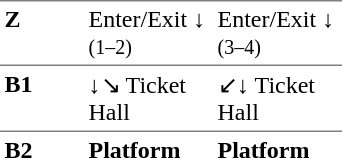<table border="0" cellspacing="0" cellpadding="3">
<tr>
<td style="border-top:solid 1px gray;" width="50" valign="top"><strong>Z</strong></td>
<td style="border-top:solid 1px gray;" width="80" valign="top">Enter/Exit ↓<br><small>(1–2)</small></td>
<td style="border-top:solid 1px gray;" width="80" valign="top">Enter/Exit ↓<br><small>(3–4)</small></td>
<td></td>
</tr>
<tr>
<td style="border-top:solid 1px gray;" width="50" valign="top"><strong>B1</strong></td>
<td style="border-top:solid 1px gray;" width="80" valign="top">↓↘ Ticket Hall</td>
<td style="border-top:solid 1px gray;" width="80" valign="top">↙↓ Ticket Hall</td>
</tr>
<tr>
<td style="border-top:solid 1px gray;" width="50" valign="top"><strong>B2</strong></td>
<td style="border-top:solid 1px gray;" width="80" valign="top"><strong>Platform</strong></td>
<td style="border-top:solid 1px gray;" width="80" valign="top"><strong>Platform</strong></td>
<td></td>
</tr>
</table>
